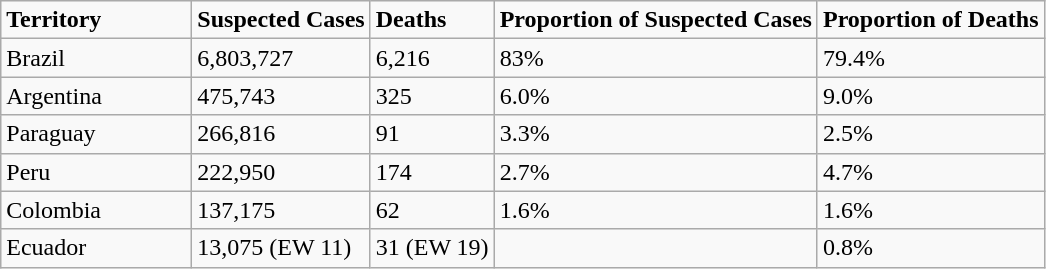<table class="wikitable">
<tr>
<td width="120" height="15"><strong>Territory</strong></td>
<td><strong>Suspected Cases</strong></td>
<td><strong>Deaths</strong></td>
<td><strong>Proportion of Suspected Cases</strong></td>
<td><strong>Proportion of Deaths</strong></td>
</tr>
<tr>
<td>Brazil</td>
<td>6,803,727</td>
<td>6,216</td>
<td>83%</td>
<td>79.4%</td>
</tr>
<tr>
<td>Argentina</td>
<td>475,743</td>
<td>325</td>
<td>6.0%</td>
<td>9.0%</td>
</tr>
<tr>
<td>Paraguay</td>
<td>266,816</td>
<td>91</td>
<td>3.3%</td>
<td>2.5%</td>
</tr>
<tr>
<td>Peru</td>
<td>222,950</td>
<td>174</td>
<td>2.7%</td>
<td>4.7%</td>
</tr>
<tr>
<td>Colombia</td>
<td>137,175</td>
<td>62</td>
<td>1.6%</td>
<td>1.6%</td>
</tr>
<tr>
<td>Ecuador</td>
<td>13,075 (EW 11)</td>
<td>31 (EW 19)</td>
<td></td>
<td>0.8%</td>
</tr>
</table>
